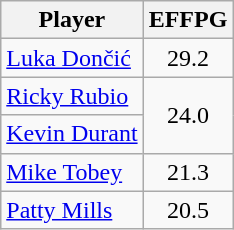<table class="wikitable">
<tr>
<th>Player</th>
<th>EFFPG</th>
</tr>
<tr>
<td> <a href='#'>Luka Dončić</a></td>
<td align=center>29.2</td>
</tr>
<tr>
<td> <a href='#'>Ricky Rubio</a></td>
<td align=center rowspan=2>24.0</td>
</tr>
<tr>
<td> <a href='#'>Kevin Durant</a></td>
</tr>
<tr>
<td> <a href='#'>Mike Tobey</a></td>
<td align=center>21.3</td>
</tr>
<tr>
<td> <a href='#'>Patty Mills</a></td>
<td align=center>20.5</td>
</tr>
</table>
